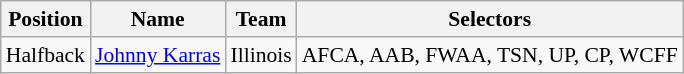<table class="wikitable" style="font-size: 90%">
<tr>
<th>Position</th>
<th>Name</th>
<th>Team</th>
<th>Selectors</th>
</tr>
<tr>
<td>Halfback</td>
<td><a href='#'>Johnny Karras</a></td>
<td>Illinois</td>
<td>AFCA, AAB, FWAA, TSN, UP, CP, WCFF</td>
</tr>
</table>
